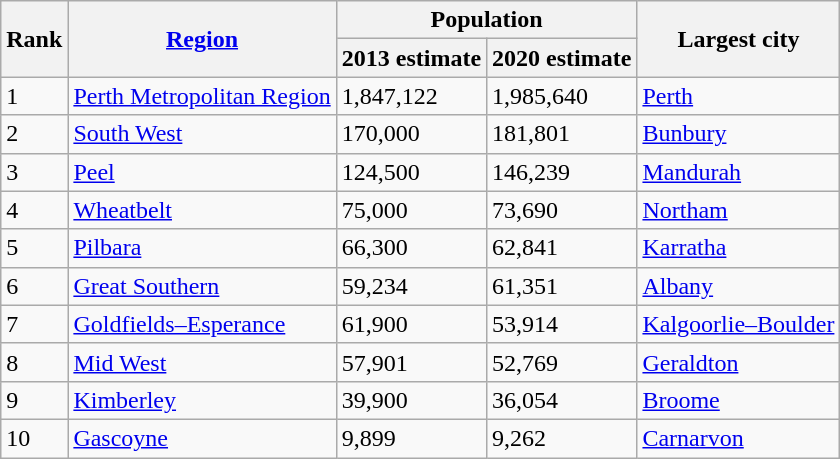<table class="wikitable sortable">
<tr>
<th rowspan="2" bgcolor="#c0c0c0">Rank</th>
<th rowspan="2" bgcolor="#c0c0c0"><a href='#'>Region</a></th>
<th colspan="2" bgcolor="#c0c0c0">Population</th>
<th rowspan="2" bgcolor="#c0c0c0">Largest city</th>
</tr>
<tr>
<th>2013 estimate</th>
<th>2020 estimate</th>
</tr>
<tr>
<td>1</td>
<td><a href='#'>Perth Metropolitan Region</a></td>
<td>1,847,122</td>
<td>1,985,640</td>
<td><a href='#'>Perth</a></td>
</tr>
<tr>
<td>2</td>
<td><a href='#'>South West</a></td>
<td>170,000</td>
<td>181,801</td>
<td><a href='#'>Bunbury</a></td>
</tr>
<tr>
<td>3</td>
<td><a href='#'>Peel</a></td>
<td>124,500</td>
<td>146,239</td>
<td><a href='#'>Mandurah</a></td>
</tr>
<tr>
<td>4</td>
<td><a href='#'>Wheatbelt</a></td>
<td>75,000</td>
<td>73,690</td>
<td><a href='#'>Northam</a></td>
</tr>
<tr>
<td>5</td>
<td><a href='#'>Pilbara</a></td>
<td>66,300</td>
<td>62,841</td>
<td><a href='#'>Karratha</a></td>
</tr>
<tr>
<td>6</td>
<td><a href='#'>Great Southern</a></td>
<td>59,234</td>
<td>61,351</td>
<td><a href='#'>Albany</a></td>
</tr>
<tr>
<td>7</td>
<td><a href='#'>Goldfields–Esperance</a></td>
<td>61,900</td>
<td>53,914</td>
<td><a href='#'>Kalgoorlie–Boulder</a></td>
</tr>
<tr>
<td>8</td>
<td><a href='#'>Mid West</a></td>
<td>57,901</td>
<td>52,769</td>
<td><a href='#'>Geraldton</a></td>
</tr>
<tr>
<td>9</td>
<td><a href='#'>Kimberley</a></td>
<td>39,900</td>
<td>36,054</td>
<td><a href='#'>Broome</a></td>
</tr>
<tr>
<td>10</td>
<td><a href='#'>Gascoyne</a></td>
<td>9,899</td>
<td>9,262</td>
<td><a href='#'>Carnarvon</a></td>
</tr>
</table>
